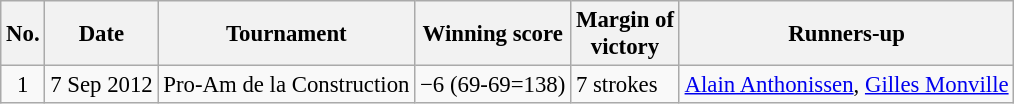<table class="wikitable" style="font-size:95%;">
<tr>
<th>No.</th>
<th>Date</th>
<th>Tournament</th>
<th>Winning score</th>
<th>Margin of<br>victory</th>
<th>Runners-up</th>
</tr>
<tr>
<td align=center>1</td>
<td align=right>7 Sep 2012</td>
<td>Pro-Am de la Construction</td>
<td>−6 (69-69=138)</td>
<td>7 strokes</td>
<td> <a href='#'>Alain Anthonissen</a>,  <a href='#'>Gilles Monville</a></td>
</tr>
</table>
